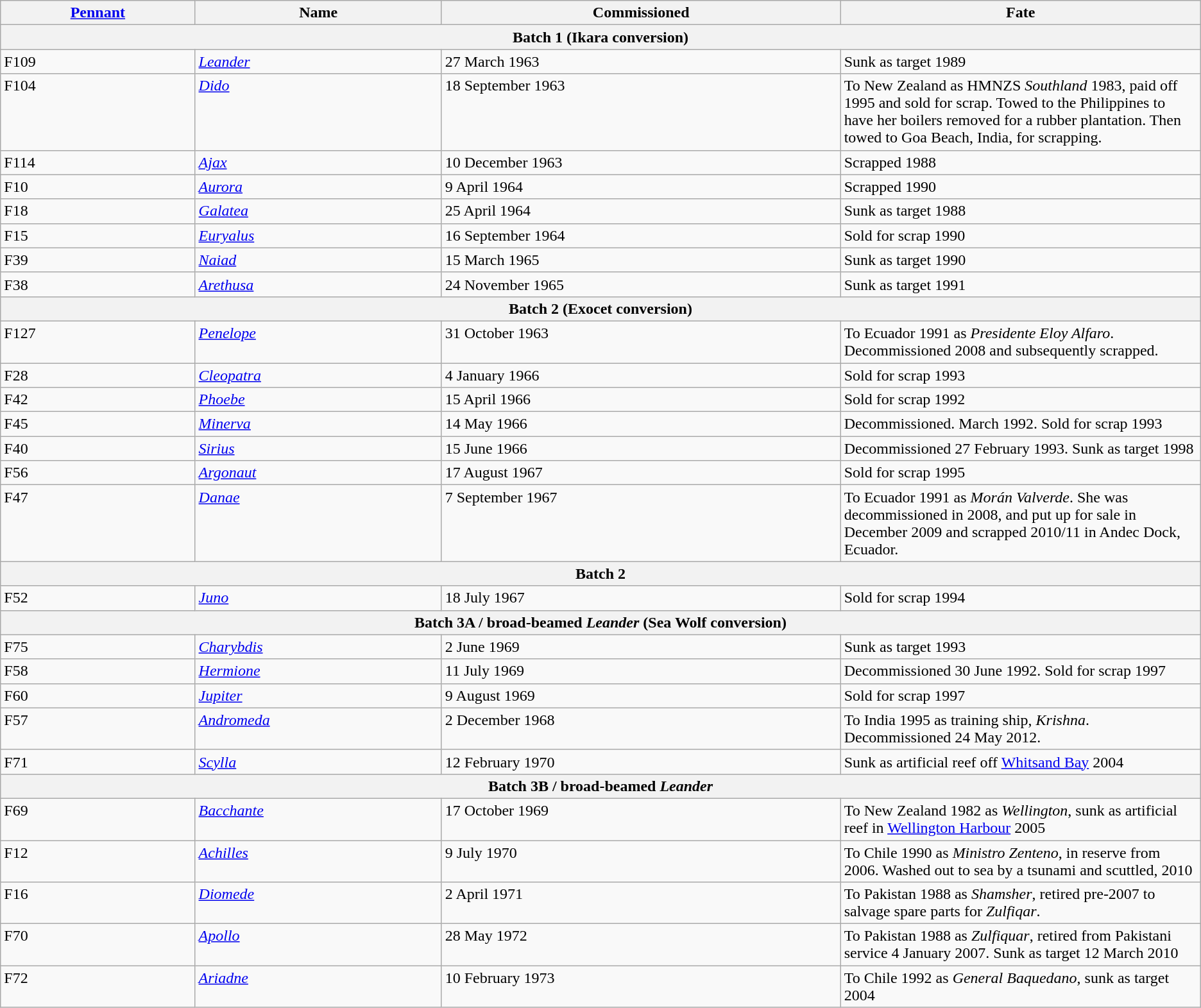<table class="wikitable">
<tr valign=top>
<th><a href='#'>Pennant</a></th>
<th>Name</th>
<th>Commissioned</th>
<th width="30%">Fate</th>
</tr>
<tr valign=top>
<th colspan="8" align="center" bgcolor="#E0E0E0">Batch 1 (Ikara conversion)</th>
</tr>
<tr valign=top>
<td>F109</td>
<td><a href='#'><em>Leander</em></a></td>
<td>27 March 1963 </td>
<td>Sunk as target 1989</td>
</tr>
<tr valign=top>
<td>F104</td>
<td><a href='#'><em>Dido</em></a></td>
<td>18 September 1963 </td>
<td>To New Zealand as HMNZS <em>Southland</em> 1983, paid off 1995 and sold for scrap. Towed to the Philippines to have her boilers removed for a rubber plantation. Then towed to Goa Beach, India, for scrapping.</td>
</tr>
<tr valign=top>
<td>F114</td>
<td><a href='#'><em>Ajax</em></a></td>
<td>10 December 1963 </td>
<td>Scrapped 1988</td>
</tr>
<tr valign=top>
<td>F10</td>
<td><a href='#'><em>Aurora</em></a></td>
<td>9 April 1964 </td>
<td>Scrapped 1990</td>
</tr>
<tr valign=top>
<td>F18</td>
<td><a href='#'><em>Galatea</em></a></td>
<td>25 April 1964 </td>
<td>Sunk as target 1988</td>
</tr>
<tr valign=top>
<td>F15</td>
<td><a href='#'><em>Euryalus</em></a></td>
<td>16 September 1964 </td>
<td>Sold for scrap 1990</td>
</tr>
<tr valign=top>
<td>F39</td>
<td><a href='#'><em>Naiad</em></a></td>
<td>15 March 1965 </td>
<td>Sunk as target 1990</td>
</tr>
<tr valign=top>
<td>F38</td>
<td><a href='#'><em>Arethusa</em></a></td>
<td>24 November 1965 </td>
<td>Sunk as target 1991</td>
</tr>
<tr valign=top>
<th colspan="8" align="center" bgcolor="#E0E0E0">Batch 2 (Exocet conversion)</th>
</tr>
<tr valign=top>
<td>F127</td>
<td><a href='#'><em>Penelope</em></a></td>
<td>31 October 1963 </td>
<td>To Ecuador 1991 as <em>Presidente Eloy Alfaro</em>. Decommissioned 2008 and subsequently scrapped.</td>
</tr>
<tr valign=top>
<td>F28</td>
<td><a href='#'><em>Cleopatra</em></a></td>
<td>4 January 1966 </td>
<td>Sold for scrap 1993</td>
</tr>
<tr valign=top>
<td>F42</td>
<td><a href='#'><em>Phoebe</em></a></td>
<td>15 April 1966 </td>
<td>Sold for scrap 1992</td>
</tr>
<tr valign=top>
<td>F45</td>
<td><a href='#'><em>Minerva</em></a></td>
<td>14 May 1966 </td>
<td>Decommissioned. March 1992. Sold for scrap 1993</td>
</tr>
<tr valign=top>
<td>F40</td>
<td><a href='#'><em>Sirius</em></a></td>
<td>15 June 1966 </td>
<td>Decommissioned 27 February 1993. Sunk as target 1998</td>
</tr>
<tr valign=top>
<td>F56</td>
<td><a href='#'><em>Argonaut</em></a></td>
<td>17 August 1967 </td>
<td>Sold for scrap 1995</td>
</tr>
<tr valign=top>
<td>F47</td>
<td><a href='#'><em>Danae</em></a></td>
<td>7 September 1967 </td>
<td>To Ecuador 1991 as <em>Morán Valverde</em>. She was decommissioned in 2008, and put up for sale in December 2009 and scrapped 2010/11 in Andec Dock, Ecuador.</td>
</tr>
<tr valign=top>
<th colspan="8" align="center" bgcolor="#E0E0E0">Batch 2</th>
</tr>
<tr valign=top>
<td>F52</td>
<td><a href='#'><em>Juno</em></a></td>
<td>18 July 1967 </td>
<td>Sold for scrap 1994</td>
</tr>
<tr valign=top>
<th colspan="8" align="center" bgcolor="#E0E0E0">Batch 3A / broad-beamed <em>Leander</em> (Sea Wolf conversion)</th>
</tr>
<tr valign=top>
<td>F75</td>
<td><a href='#'><em>Charybdis</em></a></td>
<td>2 June 1969 </td>
<td>Sunk as target 1993</td>
</tr>
<tr valign=top>
<td>F58</td>
<td><a href='#'><em>Hermione</em></a></td>
<td>11 July 1969 </td>
<td>Decommissioned 30 June 1992. Sold for scrap 1997</td>
</tr>
<tr valign=top>
<td>F60</td>
<td><a href='#'><em>Jupiter</em></a></td>
<td>9 August 1969 </td>
<td>Sold for scrap 1997</td>
</tr>
<tr valign=top>
<td>F57</td>
<td><a href='#'><em>Andromeda</em></a></td>
<td>2 December 1968 </td>
<td>To India 1995 as training ship, <em>Krishna</em>. Decommissioned 24 May 2012.</td>
</tr>
<tr valign=top>
<td>F71</td>
<td><a href='#'><em>Scylla</em></a></td>
<td>12 February 1970 </td>
<td>Sunk as artificial reef off <a href='#'>Whitsand Bay</a> 2004</td>
</tr>
<tr valign=top>
<th colspan="8" align="center" bgcolor="#E0E0E0">Batch 3B / broad-beamed <em>Leander</em></th>
</tr>
<tr valign=top>
<td>F69</td>
<td><a href='#'><em>Bacchante</em></a></td>
<td>17 October 1969 </td>
<td>To New Zealand 1982 as <em>Wellington</em>, sunk as artificial reef in <a href='#'>Wellington Harbour</a> 2005</td>
</tr>
<tr valign=top>
<td>F12</td>
<td><a href='#'><em>Achilles</em></a></td>
<td>9 July 1970 </td>
<td>To Chile 1990 as <em>Ministro Zenteno</em>, in reserve from 2006. Washed out to sea by a tsunami and scuttled, 2010</td>
</tr>
<tr valign=top>
<td>F16</td>
<td><a href='#'><em>Diomede</em></a></td>
<td>2 April 1971 </td>
<td>To Pakistan 1988 as <em>Shamsher</em>, retired pre-2007 to salvage spare parts for <em>Zulfiqar</em>.</td>
</tr>
<tr valign=top>
<td>F70</td>
<td><a href='#'><em>Apollo</em></a></td>
<td>28 May 1972 </td>
<td>To Pakistan 1988 as <em>Zulfiquar</em>, retired from Pakistani service 4 January 2007. Sunk as target 12 March 2010</td>
</tr>
<tr valign=top>
<td>F72</td>
<td><a href='#'><em>Ariadne</em></a></td>
<td>10 February 1973 </td>
<td>To Chile 1992 as <em>General Baquedano</em>, sunk as target 2004</td>
</tr>
</table>
